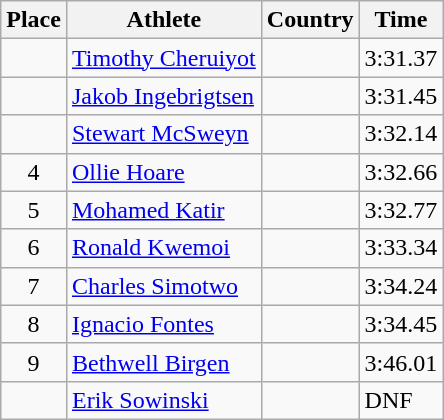<table class="wikitable">
<tr>
<th>Place</th>
<th>Athlete</th>
<th>Country</th>
<th>Time</th>
</tr>
<tr>
<td align=center></td>
<td><a href='#'>Timothy Cheruiyot</a></td>
<td></td>
<td>3:31.37</td>
</tr>
<tr>
<td align=center></td>
<td><a href='#'>Jakob Ingebrigtsen</a></td>
<td></td>
<td>3:31.45</td>
</tr>
<tr>
<td align=center></td>
<td><a href='#'>Stewart McSweyn</a></td>
<td></td>
<td>3:32.14</td>
</tr>
<tr>
<td align=center>4</td>
<td><a href='#'>Ollie Hoare</a></td>
<td></td>
<td>3:32.66</td>
</tr>
<tr>
<td align=center>5</td>
<td><a href='#'>Mohamed Katir</a></td>
<td></td>
<td>3:32.77</td>
</tr>
<tr>
<td align=center>6</td>
<td><a href='#'>Ronald Kwemoi</a></td>
<td></td>
<td>3:33.34</td>
</tr>
<tr>
<td align=center>7</td>
<td><a href='#'>Charles Simotwo</a></td>
<td></td>
<td>3:34.24</td>
</tr>
<tr>
<td align=center>8</td>
<td><a href='#'>Ignacio Fontes</a></td>
<td></td>
<td>3:34.45</td>
</tr>
<tr>
<td align=center>9</td>
<td><a href='#'>Bethwell Birgen</a></td>
<td></td>
<td>3:46.01</td>
</tr>
<tr>
<td align=center></td>
<td><a href='#'>Erik Sowinski</a></td>
<td></td>
<td>DNF</td>
</tr>
</table>
